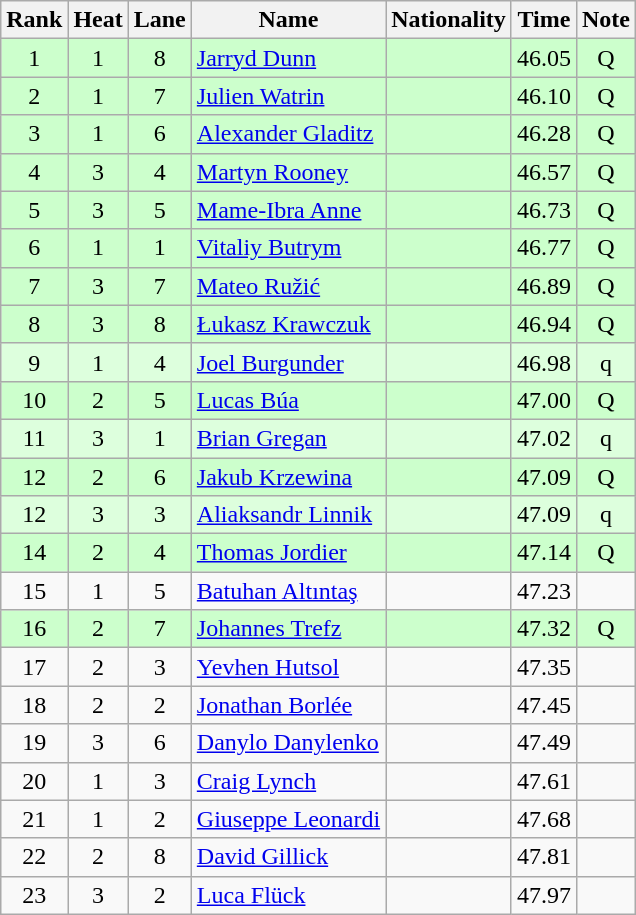<table class="wikitable sortable" style="text-align:center">
<tr>
<th>Rank</th>
<th>Heat</th>
<th>Lane</th>
<th>Name</th>
<th>Nationality</th>
<th>Time</th>
<th>Note</th>
</tr>
<tr bgcolor=ccffcc>
<td>1</td>
<td>1</td>
<td>8</td>
<td align=left><a href='#'>Jarryd Dunn</a></td>
<td align=left></td>
<td>46.05</td>
<td>Q</td>
</tr>
<tr bgcolor=ccffcc>
<td>2</td>
<td>1</td>
<td>7</td>
<td align=left><a href='#'>Julien Watrin</a></td>
<td align=left></td>
<td>46.10</td>
<td>Q</td>
</tr>
<tr bgcolor=ccffcc>
<td>3</td>
<td>1</td>
<td>6</td>
<td align=left><a href='#'>Alexander Gladitz</a></td>
<td align=left></td>
<td>46.28</td>
<td>Q</td>
</tr>
<tr bgcolor=ccffcc>
<td>4</td>
<td>3</td>
<td>4</td>
<td align=left><a href='#'>Martyn Rooney</a></td>
<td align=left></td>
<td>46.57</td>
<td>Q</td>
</tr>
<tr bgcolor=ccffcc>
<td>5</td>
<td>3</td>
<td>5</td>
<td align=left><a href='#'>Mame-Ibra Anne</a></td>
<td align=left></td>
<td>46.73</td>
<td>Q</td>
</tr>
<tr bgcolor=ccffcc>
<td>6</td>
<td>1</td>
<td>1</td>
<td align=left><a href='#'>Vitaliy Butrym</a></td>
<td align=left></td>
<td>46.77</td>
<td>Q</td>
</tr>
<tr bgcolor=ccffcc>
<td>7</td>
<td>3</td>
<td>7</td>
<td align=left><a href='#'>Mateo Ružić</a></td>
<td align=left></td>
<td>46.89</td>
<td>Q</td>
</tr>
<tr bgcolor=ccffcc>
<td>8</td>
<td>3</td>
<td>8</td>
<td align=left><a href='#'>Łukasz Krawczuk</a></td>
<td align=left></td>
<td>46.94</td>
<td>Q</td>
</tr>
<tr bgcolor=ddffdd>
<td>9</td>
<td>1</td>
<td>4</td>
<td align=left><a href='#'>Joel Burgunder</a></td>
<td align=left></td>
<td>46.98</td>
<td>q</td>
</tr>
<tr bgcolor=ccffcc>
<td>10</td>
<td>2</td>
<td>5</td>
<td align=left><a href='#'>Lucas Búa</a></td>
<td align=left></td>
<td>47.00</td>
<td>Q</td>
</tr>
<tr bgcolor=ddffdd>
<td>11</td>
<td>3</td>
<td>1</td>
<td align=left><a href='#'>Brian Gregan</a></td>
<td align=left></td>
<td>47.02</td>
<td>q</td>
</tr>
<tr bgcolor=ccffcc>
<td>12</td>
<td>2</td>
<td>6</td>
<td align=left><a href='#'>Jakub Krzewina</a></td>
<td align=left></td>
<td>47.09</td>
<td>Q</td>
</tr>
<tr bgcolor=ddffdd>
<td>12</td>
<td>3</td>
<td>3</td>
<td align=left><a href='#'>Aliaksandr Linnik</a></td>
<td align=left></td>
<td>47.09</td>
<td>q</td>
</tr>
<tr bgcolor=ccffcc>
<td>14</td>
<td>2</td>
<td>4</td>
<td align=left><a href='#'>Thomas Jordier</a></td>
<td align=left></td>
<td>47.14</td>
<td>Q</td>
</tr>
<tr>
<td>15</td>
<td>1</td>
<td>5</td>
<td align=left><a href='#'>Batuhan Altıntaş</a></td>
<td align=left></td>
<td>47.23</td>
<td></td>
</tr>
<tr bgcolor=ccffcc>
<td>16</td>
<td>2</td>
<td>7</td>
<td align=left><a href='#'>Johannes Trefz</a></td>
<td align=left></td>
<td>47.32</td>
<td>Q</td>
</tr>
<tr>
<td>17</td>
<td>2</td>
<td>3</td>
<td align=left><a href='#'>Yevhen Hutsol</a></td>
<td align=left></td>
<td>47.35</td>
<td></td>
</tr>
<tr>
<td>18</td>
<td>2</td>
<td>2</td>
<td align=left><a href='#'>Jonathan Borlée</a></td>
<td align=left></td>
<td>47.45</td>
<td></td>
</tr>
<tr>
<td>19</td>
<td>3</td>
<td>6</td>
<td align=left><a href='#'>Danylo Danylenko</a></td>
<td align=left></td>
<td>47.49</td>
<td></td>
</tr>
<tr>
<td>20</td>
<td>1</td>
<td>3</td>
<td align=left><a href='#'>Craig Lynch</a></td>
<td align=left></td>
<td>47.61</td>
<td></td>
</tr>
<tr>
<td>21</td>
<td>1</td>
<td>2</td>
<td align=left><a href='#'>Giuseppe Leonardi</a></td>
<td align=left></td>
<td>47.68</td>
<td></td>
</tr>
<tr>
<td>22</td>
<td>2</td>
<td>8</td>
<td align=left><a href='#'>David Gillick</a></td>
<td align=left></td>
<td>47.81</td>
<td></td>
</tr>
<tr>
<td>23</td>
<td>3</td>
<td>2</td>
<td align=left><a href='#'>Luca Flück</a></td>
<td align=left></td>
<td>47.97</td>
<td></td>
</tr>
</table>
